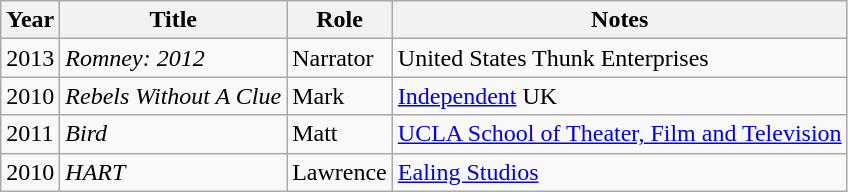<table class="wikitable sortable">
<tr>
<th>Year</th>
<th>Title</th>
<th>Role</th>
<th class="unsortable">Notes</th>
</tr>
<tr>
<td>2013</td>
<td><em>Romney: 2012</em></td>
<td>Narrator</td>
<td>United States Thunk Enterprises</td>
</tr>
<tr>
<td>2010</td>
<td><em>Rebels Without A Clue</em></td>
<td>Mark</td>
<td><a href='#'>Independent</a> UK</td>
</tr>
<tr>
<td>2011</td>
<td><em>Bird</em></td>
<td>Matt</td>
<td><a href='#'>UCLA School of Theater, Film and Television</a></td>
</tr>
<tr>
<td>2010</td>
<td><em>HART</em></td>
<td>Lawrence</td>
<td><a href='#'>Ealing Studios</a></td>
</tr>
</table>
